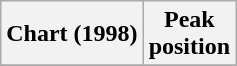<table class="wikitable sortable plainrowheaders">
<tr>
<th>Chart (1998)</th>
<th>Peak<br>position</th>
</tr>
<tr>
</tr>
</table>
